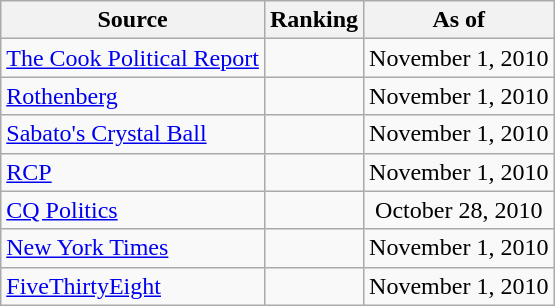<table class="wikitable" style="text-align:center">
<tr>
<th>Source</th>
<th>Ranking</th>
<th>As of</th>
</tr>
<tr>
<td align=left><a href='#'>The Cook Political Report</a></td>
<td></td>
<td>November 1, 2010</td>
</tr>
<tr>
<td align=left><a href='#'>Rothenberg</a></td>
<td></td>
<td>November 1, 2010</td>
</tr>
<tr>
<td align=left><a href='#'>Sabato's Crystal Ball</a></td>
<td></td>
<td>November 1, 2010</td>
</tr>
<tr>
<td align="left"><a href='#'>RCP</a></td>
<td></td>
<td>November 1, 2010</td>
</tr>
<tr>
<td align=left><a href='#'>CQ Politics</a></td>
<td></td>
<td>October 28, 2010</td>
</tr>
<tr>
<td align=left><a href='#'>New York Times</a></td>
<td></td>
<td>November 1, 2010</td>
</tr>
<tr>
<td align=left><a href='#'>FiveThirtyEight</a></td>
<td></td>
<td>November 1, 2010</td>
</tr>
</table>
